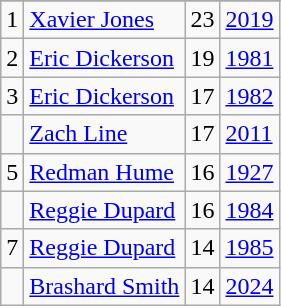<table class="wikitable">
<tr>
</tr>
<tr>
<td>1</td>
<td><a href='#'>Xavier Jones</a></td>
<td>23</td>
<td><a href='#'>2019</a></td>
</tr>
<tr>
<td>2</td>
<td><a href='#'>Eric Dickerson</a></td>
<td>19</td>
<td><a href='#'>1981</a></td>
</tr>
<tr>
<td>3</td>
<td><a href='#'>Eric Dickerson</a></td>
<td>17</td>
<td><a href='#'>1982</a></td>
</tr>
<tr>
<td></td>
<td><a href='#'>Zach Line</a></td>
<td>17</td>
<td><a href='#'>2011</a></td>
</tr>
<tr>
<td>5</td>
<td><a href='#'>Redman Hume</a></td>
<td>16</td>
<td><a href='#'>1927</a></td>
</tr>
<tr>
<td></td>
<td><a href='#'>Reggie Dupard</a></td>
<td>16</td>
<td><a href='#'>1984</a></td>
</tr>
<tr>
<td>7</td>
<td><a href='#'>Reggie Dupard</a></td>
<td>14</td>
<td><a href='#'>1985</a></td>
</tr>
<tr>
<td></td>
<td><a href='#'>Brashard Smith</a></td>
<td>14</td>
<td><a href='#'>2024</a></td>
</tr>
</table>
